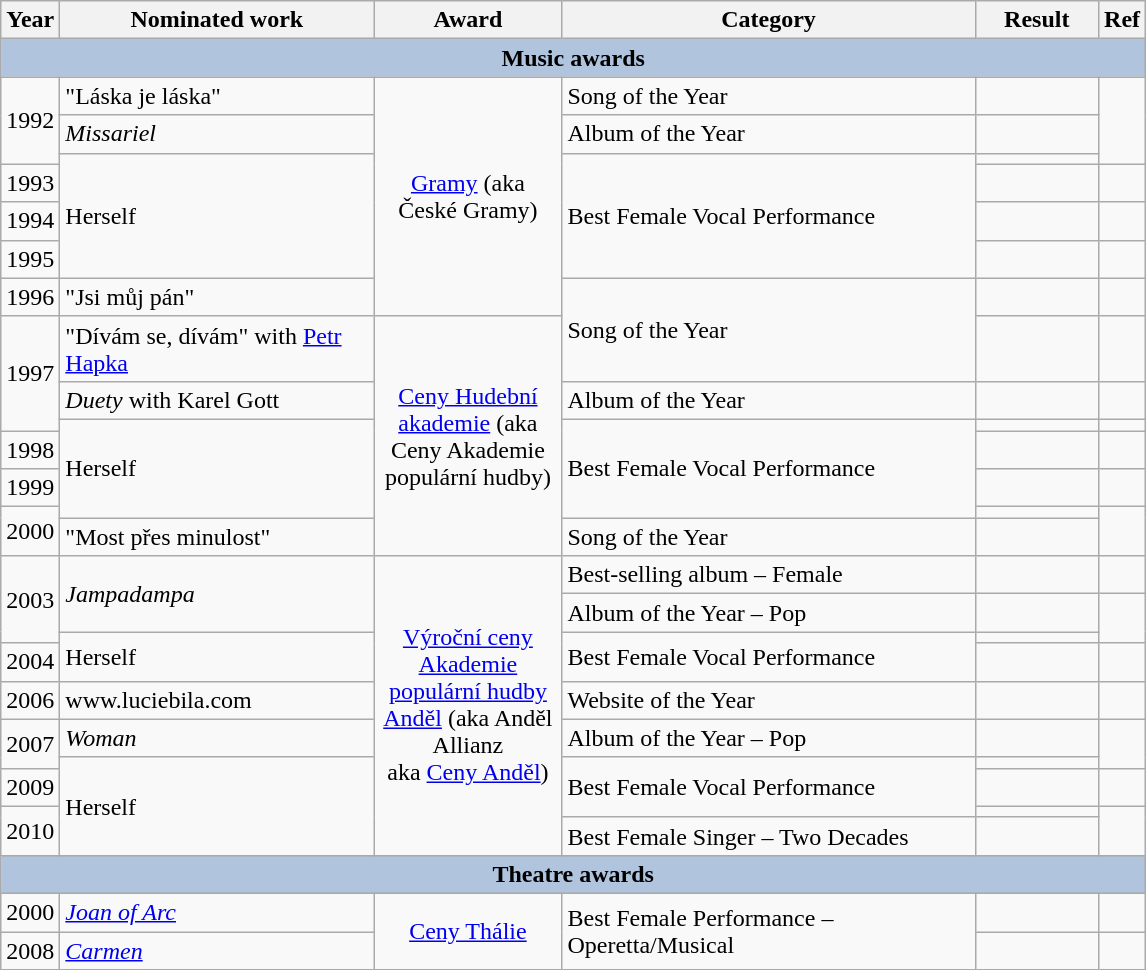<table class="wikitable">
<tr>
<th width="1">Year</th>
<th width="202">Nominated work</th>
<th width="118">Award</th>
<th width="268">Category</th>
<th width="75">Result</th>
<th width="1">Ref</th>
</tr>
<tr>
<th colspan="6" style="background:#B0C4DE;">Music awards</th>
</tr>
<tr>
<td rowspan="3">1992</td>
<td>"Láska je láska"</td>
<td rowspan="7" align="center"><a href='#'>Gramy</a> (aka <br>České Gramy)</td>
<td>Song of the Year</td>
<td></td>
<td rowspan="3" align="center"></td>
</tr>
<tr>
<td><em>Missariel</em></td>
<td>Album of the Year</td>
<td></td>
</tr>
<tr>
<td rowspan="4">Herself</td>
<td rowspan="4">Best Female Vocal Performance</td>
<td></td>
</tr>
<tr>
<td>1993</td>
<td></td>
<td align="center"></td>
</tr>
<tr>
<td>1994</td>
<td></td>
<td align="center"></td>
</tr>
<tr>
<td>1995</td>
<td></td>
<td align="center"></td>
</tr>
<tr>
<td>1996</td>
<td>"Jsi můj pán"</td>
<td rowspan="2">Song of the Year</td>
<td></td>
<td align="center"></td>
</tr>
<tr>
<td rowspan="3">1997</td>
<td>"Dívám se, dívám" with <a href='#'>Petr Hapka</a></td>
<td rowspan="7" align="center"><a href='#'>Ceny Hudební akademie</a> (aka Ceny Akademie populární hudby)</td>
<td></td>
<td align="center"></td>
</tr>
<tr>
<td><em>Duety</em> with Karel Gott</td>
<td>Album of the Year</td>
<td></td>
<td align="center"></td>
</tr>
<tr>
<td rowspan="4">Herself</td>
<td rowspan="4">Best Female Vocal Performance</td>
<td></td>
<td align="center"></td>
</tr>
<tr>
<td>1998</td>
<td></td>
<td align="center"></td>
</tr>
<tr>
<td>1999</td>
<td></td>
<td align="center"></td>
</tr>
<tr>
<td rowspan="2">2000</td>
<td></td>
<td rowspan="2" align="center"></td>
</tr>
<tr>
<td>"Most přes minulost"</td>
<td>Song of the Year</td>
<td></td>
</tr>
<tr>
<td rowspan="3">2003</td>
<td rowspan="2"><em>Jampadampa</em></td>
<td rowspan="10" align="center"><a href='#'>Výroční ceny Akademie populární hudby Anděl</a> (aka Anděl Allianz <br>aka <a href='#'>Ceny Anděl</a>)</td>
<td>Best-selling album – Female</td>
<td></td>
<td align="center"></td>
</tr>
<tr>
<td>Album of the Year – Pop</td>
<td></td>
<td align="center" rowspan="2"></td>
</tr>
<tr>
<td rowspan="2">Herself</td>
<td rowspan="2">Best Female Vocal Performance</td>
<td></td>
</tr>
<tr>
<td>2004</td>
<td></td>
<td align="center"></td>
</tr>
<tr>
<td>2006</td>
<td>www.luciebila.com</td>
<td align="left">Website of the Year</td>
<td></td>
<td align="center"></td>
</tr>
<tr>
<td rowspan="2">2007</td>
<td><em>Woman</em></td>
<td>Album of the Year – Pop</td>
<td></td>
<td align="center" rowspan="2"></td>
</tr>
<tr>
<td rowspan="4">Herself</td>
<td rowspan="3">Best Female Vocal Performance</td>
<td></td>
</tr>
<tr>
<td>2009</td>
<td></td>
<td align="center"></td>
</tr>
<tr>
<td rowspan="2">2010</td>
<td></td>
<td align="center" rowspan="2"></td>
</tr>
<tr>
<td>Best Female Singer – Two Decades</td>
<td></td>
</tr>
<tr>
<th colspan="6" style="background:#B0C4DE;">Theatre awards</th>
</tr>
<tr>
<td>2000</td>
<td><em><a href='#'>Joan of Arc</a></em></td>
<td align="center" rowspan="2"><a href='#'>Ceny Thálie</a></td>
<td rowspan="2">Best Female Performance – Operetta/Musical</td>
<td></td>
<td align="center"></td>
</tr>
<tr>
<td>2008</td>
<td><em><a href='#'>Carmen</a></em></td>
<td></td>
<td align="center"></td>
</tr>
</table>
